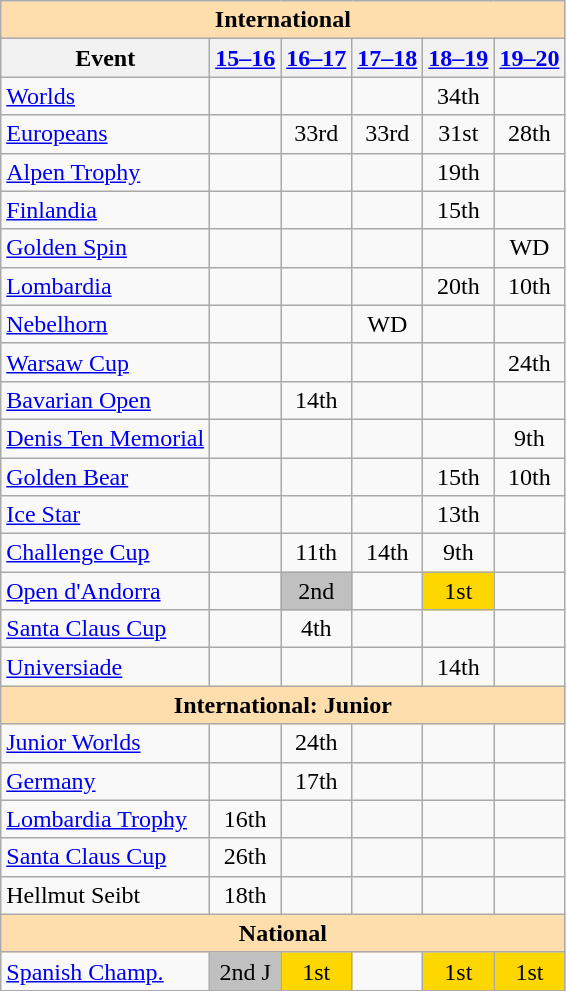<table class="wikitable" style="text-align:center">
<tr>
<th colspan="6" style="background-color: #ffdead; " align="center">International</th>
</tr>
<tr>
<th>Event</th>
<th><a href='#'>15–16</a></th>
<th><a href='#'>16–17</a></th>
<th><a href='#'>17–18</a></th>
<th><a href='#'>18–19</a></th>
<th><a href='#'>19–20</a></th>
</tr>
<tr>
<td align=left><a href='#'>Worlds</a></td>
<td></td>
<td></td>
<td></td>
<td>34th</td>
<td></td>
</tr>
<tr>
<td align=left><a href='#'>Europeans</a></td>
<td></td>
<td>33rd</td>
<td>33rd</td>
<td>31st</td>
<td>28th</td>
</tr>
<tr>
<td align=left> <a href='#'>Alpen Trophy</a></td>
<td></td>
<td></td>
<td></td>
<td>19th</td>
<td></td>
</tr>
<tr>
<td align=left> <a href='#'>Finlandia</a></td>
<td></td>
<td></td>
<td></td>
<td>15th</td>
<td></td>
</tr>
<tr>
<td align=left> <a href='#'>Golden Spin</a></td>
<td></td>
<td></td>
<td></td>
<td></td>
<td>WD</td>
</tr>
<tr>
<td align=left> <a href='#'>Lombardia</a></td>
<td></td>
<td></td>
<td></td>
<td>20th</td>
<td>10th</td>
</tr>
<tr>
<td align=left> <a href='#'>Nebelhorn</a></td>
<td></td>
<td></td>
<td>WD</td>
<td></td>
<td></td>
</tr>
<tr>
<td align=left> <a href='#'>Warsaw Cup</a></td>
<td></td>
<td></td>
<td></td>
<td></td>
<td>24th</td>
</tr>
<tr>
<td align=left><a href='#'>Bavarian Open</a></td>
<td></td>
<td>14th</td>
<td></td>
<td></td>
<td></td>
</tr>
<tr>
<td align=left><a href='#'>Denis Ten Memorial</a></td>
<td></td>
<td></td>
<td></td>
<td></td>
<td>9th</td>
</tr>
<tr>
<td align=left><a href='#'>Golden Bear</a></td>
<td></td>
<td></td>
<td></td>
<td>15th</td>
<td>10th</td>
</tr>
<tr>
<td align=left><a href='#'>Ice Star</a></td>
<td></td>
<td></td>
<td></td>
<td>13th</td>
<td></td>
</tr>
<tr>
<td align=left><a href='#'>Challenge Cup</a></td>
<td></td>
<td>11th</td>
<td>14th</td>
<td>9th</td>
<td></td>
</tr>
<tr>
<td align=left><a href='#'>Open d'Andorra</a></td>
<td></td>
<td bgcolor=silver>2nd</td>
<td></td>
<td bgcolor=gold>1st</td>
<td></td>
</tr>
<tr>
<td align=left><a href='#'>Santa Claus Cup</a></td>
<td></td>
<td>4th</td>
<td></td>
<td></td>
<td></td>
</tr>
<tr>
<td align=left><a href='#'>Universiade</a></td>
<td></td>
<td></td>
<td></td>
<td>14th</td>
<td></td>
</tr>
<tr>
<th colspan="6" style="background-color: #ffdead; " align="center">International: Junior</th>
</tr>
<tr>
<td align=left><a href='#'>Junior Worlds</a></td>
<td></td>
<td>24th</td>
<td></td>
<td></td>
<td></td>
</tr>
<tr>
<td align=left> <a href='#'>Germany</a></td>
<td></td>
<td>17th</td>
<td></td>
<td></td>
<td></td>
</tr>
<tr>
<td align=left><a href='#'>Lombardia Trophy</a></td>
<td>16th</td>
<td></td>
<td></td>
<td></td>
<td></td>
</tr>
<tr>
<td align=left><a href='#'>Santa Claus Cup</a></td>
<td>26th</td>
<td></td>
<td></td>
<td></td>
<td></td>
</tr>
<tr>
<td align=left>Hellmut Seibt</td>
<td>18th</td>
<td></td>
<td></td>
<td></td>
<td></td>
</tr>
<tr>
<th colspan="6" style="background-color: #ffdead; " align="center">National</th>
</tr>
<tr>
<td align="left"><a href='#'>Spanish Champ.</a></td>
<td bgcolor="silver">2nd J</td>
<td bgcolor="gold">1st</td>
<td></td>
<td bgcolor="gold">1st</td>
<td bgcolor="gold">1st</td>
</tr>
</table>
